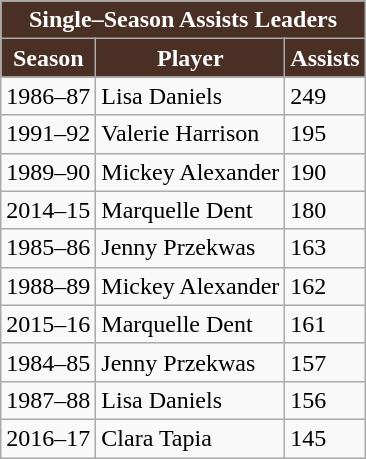<table class="wikitable" style="float:left; margin-right:1em">
<tr>
<th style="background:#492f24; color:white;" colspan=6>Single–Season Assists Leaders</th>
</tr>
<tr>
<th style="background:#492f24; color:white">Season</th>
<th style="background:#492f24; color:white">Player</th>
<th style="background:#492f24; color:white">Assists</th>
</tr>
<tr>
<td>1986–87</td>
<td>Lisa Daniels</td>
<td>249</td>
</tr>
<tr>
<td>1991–92</td>
<td>Valerie Harrison</td>
<td>195</td>
</tr>
<tr>
<td>1989–90</td>
<td>Mickey Alexander</td>
<td>190</td>
</tr>
<tr>
<td>2014–15</td>
<td>Marquelle Dent</td>
<td>180</td>
</tr>
<tr>
<td>1985–86</td>
<td>Jenny Przekwas</td>
<td>163</td>
</tr>
<tr>
<td>1988–89</td>
<td>Mickey Alexander</td>
<td>162</td>
</tr>
<tr>
<td>2015–16</td>
<td>Marquelle Dent</td>
<td>161</td>
</tr>
<tr>
<td>1984–85</td>
<td>Jenny Przekwas</td>
<td>157</td>
</tr>
<tr>
<td>1987–88</td>
<td>Lisa Daniels</td>
<td>156</td>
</tr>
<tr>
<td>2016–17</td>
<td>Clara Tapia</td>
<td>145</td>
</tr>
</table>
